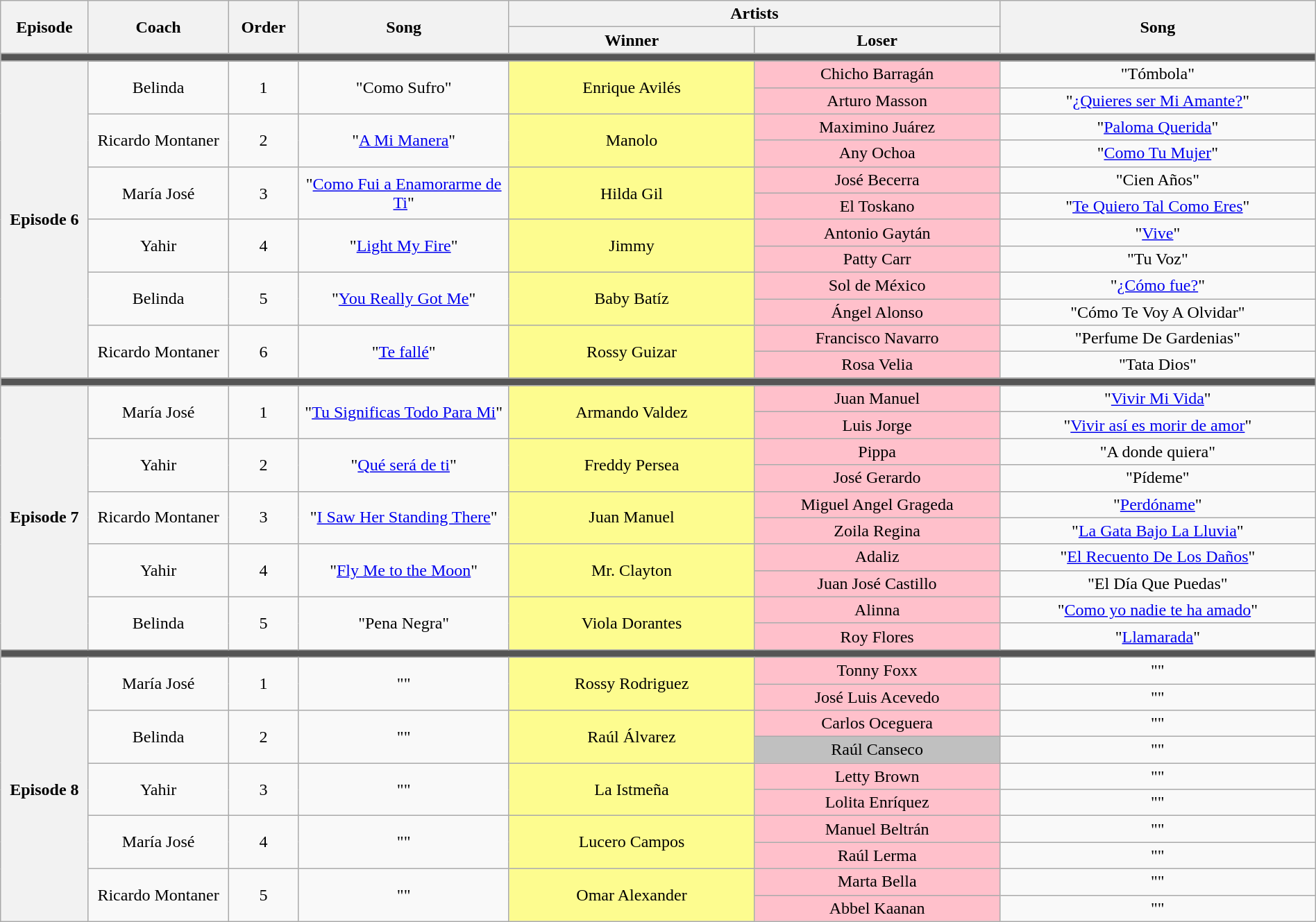<table class="wikitable" style="text-align: center; width:100%">
<tr>
<th rowspan="2" style="width:05%">Episode</th>
<th rowspan="2" style="width:08%">Coach</th>
<th rowspan="2" style="width:04%">Order</th>
<th rowspan="2" style="width:12%">Song</th>
<th colspan="2" style="width:30%">Artists</th>
<th rowspan="2" style="width:18%">Song</th>
</tr>
<tr>
<th style="width:14%">Winner</th>
<th style="width:14%">Loser</th>
</tr>
<tr>
<td colspan="7" style="background:#555"></td>
</tr>
<tr>
<th rowspan="12">Episode 6<br></th>
<td rowspan="2">Belinda</td>
<td rowspan="2">1</td>
<td rowspan="2">"Como Sufro"</td>
<td rowspan="2" style="background:#fdfc8f">Enrique Avilés</td>
<td style="background:pink">Chicho Barragán</td>
<td>"Tómbola"</td>
</tr>
<tr>
<td style="background:pink">Arturo Masson</td>
<td>"<a href='#'>¿Quieres ser Mi Amante?</a>"</td>
</tr>
<tr>
<td rowspan="2">Ricardo Montaner</td>
<td rowspan="2">2</td>
<td rowspan="2">"<a href='#'>A Mi Manera</a>"</td>
<td rowspan="2" style="background:#fdfc8f">Manolo</td>
<td style="background:pink">Maximino Juárez</td>
<td>"<a href='#'>Paloma Querida</a>"</td>
</tr>
<tr>
<td style="background:pink">Any Ochoa</td>
<td>"<a href='#'>Como Tu Mujer</a>"</td>
</tr>
<tr>
<td rowspan="2">María José</td>
<td rowspan="2">3</td>
<td rowspan="2">"<a href='#'>Como Fui a Enamorarme de Ti</a>"</td>
<td rowspan="2" style="background:#fdfc8f">Hilda Gil</td>
<td style="background:pink">José Becerra</td>
<td>"Cien Años"</td>
</tr>
<tr>
<td style="background:pink">El Toskano</td>
<td>"<a href='#'>Te Quiero Tal Como Eres</a>"</td>
</tr>
<tr>
<td rowspan="2">Yahir</td>
<td rowspan="2">4</td>
<td rowspan="2">"<a href='#'>Light My Fire</a>"</td>
<td rowspan="2" style="background:#fdfc8f">Jimmy</td>
<td style="background:pink">Antonio Gaytán</td>
<td>"<a href='#'>Vive</a>"</td>
</tr>
<tr>
<td style="background:pink">Patty Carr</td>
<td>"Tu Voz"</td>
</tr>
<tr>
<td rowspan="2">Belinda</td>
<td rowspan="2">5</td>
<td rowspan="2">"<a href='#'>You Really Got Me</a>"</td>
<td rowspan="2" style="background:#fdfc8f">Baby Batíz</td>
<td style="background:pink">Sol de México</td>
<td>"<a href='#'>¿Cómo fue?</a>"</td>
</tr>
<tr>
<td style="background:pink">Ángel Alonso</td>
<td>"Cómo Te Voy A Olvidar"</td>
</tr>
<tr>
<td rowspan="2">Ricardo Montaner</td>
<td rowspan="2">6</td>
<td rowspan="2">"<a href='#'>Te fallé</a>"</td>
<td rowspan="2" style="background:#fdfc8f">Rossy Guizar</td>
<td style="background:pink">Francisco Navarro</td>
<td>"Perfume De Gardenias"</td>
</tr>
<tr>
<td style="background:pink">Rosa Velia</td>
<td>"Tata Dios"</td>
</tr>
<tr>
<td colspan="7" style="background:#555"></td>
</tr>
<tr>
<th rowspan="10">Episode 7<br></th>
<td rowspan="2">María José</td>
<td rowspan="2">1</td>
<td rowspan="2">"<a href='#'>Tu Significas Todo Para Mi</a>"</td>
<td rowspan="2" style="background:#fdfc8f">Armando Valdez</td>
<td style="background:pink">Juan Manuel</td>
<td>"<a href='#'>Vivir Mi Vida</a>"</td>
</tr>
<tr>
<td style="background:pink">Luis Jorge</td>
<td>"<a href='#'>Vivir así es morir de amor</a>"</td>
</tr>
<tr>
<td rowspan="2">Yahir</td>
<td rowspan="2">2</td>
<td rowspan="2">"<a href='#'>Qué será de ti</a>"</td>
<td rowspan="2" style="background:#fdfc8f">Freddy Persea</td>
<td style="background:pink">Pippa</td>
<td>"A donde quiera"</td>
</tr>
<tr>
<td style="background:pink">José Gerardo</td>
<td>"Pídeme"</td>
</tr>
<tr>
<td rowspan="2">Ricardo Montaner</td>
<td rowspan="2">3</td>
<td rowspan="2">"<a href='#'>I Saw Her Standing There</a>"</td>
<td rowspan="2" style="background:#fdfc8f">Juan Manuel</td>
<td style="background:pink">Miguel Angel Grageda</td>
<td>"<a href='#'>Perdóname</a>"</td>
</tr>
<tr>
<td style="background:pink">Zoila Regina</td>
<td>"<a href='#'>La Gata Bajo La Lluvia</a>"</td>
</tr>
<tr>
<td rowspan="2">Yahir</td>
<td rowspan="2">4</td>
<td rowspan="2">"<a href='#'>Fly Me to the Moon</a>"</td>
<td rowspan="2" style="background:#fdfc8f">Mr. Clayton</td>
<td style="background:pink">Adaliz</td>
<td>"<a href='#'>El Recuento De Los Daños</a>"</td>
</tr>
<tr>
<td style="background:pink">Juan José Castillo</td>
<td>"El Día Que Puedas"</td>
</tr>
<tr>
<td rowspan="2">Belinda</td>
<td rowspan="2">5</td>
<td rowspan="2">"Pena Negra"</td>
<td rowspan="2" style="background:#fdfc8f">Viola Dorantes</td>
<td style="background:pink">Alinna</td>
<td>"<a href='#'>Como yo nadie te ha amado</a>"</td>
</tr>
<tr>
<td style="background:pink">Roy Flores</td>
<td>"<a href='#'>Llamarada</a>"</td>
</tr>
<tr>
<td colspan="7" style="background:#555"></td>
</tr>
<tr>
<th rowspan="10">Episode 8 <br></th>
<td rowspan="2">María José</td>
<td rowspan="2">1</td>
<td rowspan="2">""</td>
<td rowspan="2" style="background:#fdfc8f">Rossy Rodriguez</td>
<td style="background:pink">Tonny Foxx</td>
<td>""</td>
</tr>
<tr>
<td style="background:pink">José Luis Acevedo</td>
<td>""</td>
</tr>
<tr>
<td rowspan="2">Belinda</td>
<td rowspan="2">2</td>
<td rowspan="2">""</td>
<td rowspan="2" style="background:#fdfc8f">Raúl Álvarez</td>
<td style="background:pink">Carlos Oceguera</td>
<td>""</td>
</tr>
<tr>
<td style="background:silver">Raúl Canseco</td>
<td>""</td>
</tr>
<tr>
<td rowspan="2">Yahir</td>
<td rowspan="2">3</td>
<td rowspan="2">""</td>
<td rowspan="2" style="background:#fdfc8f">La Istmeña</td>
<td style="background:pink">Letty Brown</td>
<td>""</td>
</tr>
<tr>
<td style="background:pink">Lolita Enríquez</td>
<td>""</td>
</tr>
<tr>
<td rowspan="2">María José</td>
<td rowspan="2">4</td>
<td rowspan="2">""</td>
<td rowspan="2" style="background:#fdfc8f">Lucero Campos</td>
<td style="background:pink">Manuel Beltrán</td>
<td>""</td>
</tr>
<tr>
<td style="background:pink">Raúl Lerma</td>
<td>""</td>
</tr>
<tr>
<td rowspan="2">Ricardo Montaner</td>
<td rowspan="2">5</td>
<td rowspan="2">""</td>
<td rowspan="2" style="background:#fdfc8f">Omar Alexander</td>
<td style="background:pink">Marta Bella</td>
<td>""</td>
</tr>
<tr>
<td style="background:pink">Abbel Kaanan</td>
<td>""</td>
</tr>
</table>
